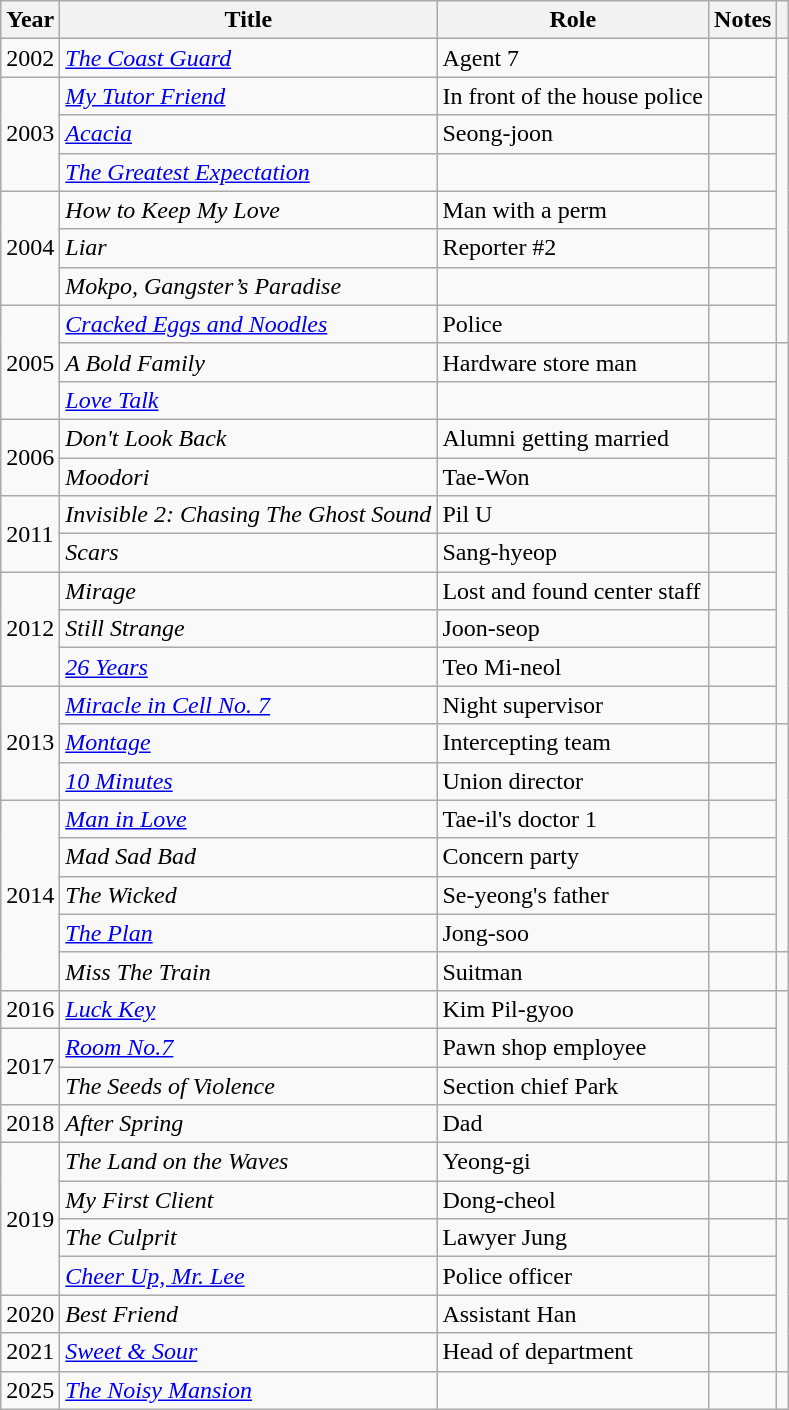<table class="wikitable sortable">
<tr>
<th>Year</th>
<th>Title</th>
<th>Role</th>
<th class="unsortable">Notes</th>
<th class="unsortable"></th>
</tr>
<tr>
<td>2002</td>
<td><em><a href='#'>The Coast Guard</a></em></td>
<td>Agent 7</td>
<td></td>
<td rowspan=8></td>
</tr>
<tr>
<td rowspan="3">2003</td>
<td><em><a href='#'>My Tutor Friend</a></em></td>
<td>In front of the house police</td>
<td></td>
</tr>
<tr>
<td><em><a href='#'>Acacia</a></em></td>
<td>Seong-joon</td>
<td></td>
</tr>
<tr>
<td><em><a href='#'>The Greatest Expectation</a></em></td>
<td></td>
<td></td>
</tr>
<tr>
<td rowspan="3">2004</td>
<td><em>How to Keep My Love</em></td>
<td>Man with a perm</td>
<td></td>
</tr>
<tr>
<td><em>Liar</em></td>
<td>Reporter #2</td>
<td></td>
</tr>
<tr>
<td><em>Mokpo, Gangster’s Paradise</em></td>
<td></td>
<td></td>
</tr>
<tr>
<td rowspan="3">2005</td>
<td><em><a href='#'>Cracked Eggs and Noodles</a></em></td>
<td>Police</td>
<td></td>
</tr>
<tr>
<td><em>A Bold Family</em></td>
<td>Hardware store man</td>
<td></td>
<td rowspan=10></td>
</tr>
<tr>
<td><em><a href='#'>Love Talk</a></em></td>
<td></td>
<td></td>
</tr>
<tr>
<td rowspan="2">2006</td>
<td><em>Don't Look Back</em></td>
<td>Alumni getting married</td>
<td></td>
</tr>
<tr>
<td><em>Moodori</em></td>
<td>Tae-Won</td>
<td></td>
</tr>
<tr>
<td rowspan="2">2011</td>
<td><em>Invisible 2: Chasing The Ghost Sound</em></td>
<td>Pil U</td>
<td></td>
</tr>
<tr>
<td><em>Scars</em></td>
<td>Sang-hyeop</td>
<td></td>
</tr>
<tr>
<td rowspan="3">2012</td>
<td><em>Mirage</em></td>
<td>Lost and found center staff</td>
<td></td>
</tr>
<tr>
<td><em>Still Strange</em></td>
<td>Joon-seop</td>
<td></td>
</tr>
<tr>
<td><em><a href='#'>26 Years</a></em></td>
<td>Teo Mi-neol</td>
<td></td>
</tr>
<tr>
<td rowspan="3">2013</td>
<td><em><a href='#'>Miracle in Cell No. 7</a></em></td>
<td>Night supervisor</td>
<td></td>
</tr>
<tr>
<td><em><a href='#'>Montage</a></em></td>
<td>Intercepting team</td>
<td></td>
<td rowspan=6></td>
</tr>
<tr>
<td><em><a href='#'>10 Minutes</a></em></td>
<td>Union director</td>
<td></td>
</tr>
<tr>
<td rowspan="5">2014</td>
<td><em><a href='#'>Man in Love</a></em></td>
<td>Tae-il's doctor 1</td>
<td></td>
</tr>
<tr>
<td><em>Mad Sad Bad</em></td>
<td>Concern party</td>
<td></td>
</tr>
<tr>
<td><em>The Wicked</em></td>
<td>Se-yeong's father</td>
<td></td>
</tr>
<tr>
<td><em><a href='#'>The Plan</a></em></td>
<td>Jong-soo</td>
<td></td>
</tr>
<tr>
<td><em>Miss The Train</em></td>
<td>Suitman</td>
<td></td>
<td></td>
</tr>
<tr>
<td>2016</td>
<td><em><a href='#'>Luck Key</a></em></td>
<td>Kim Pil-gyoo</td>
<td></td>
<td rowspan=4></td>
</tr>
<tr>
<td rowspan="2">2017</td>
<td><em><a href='#'>Room No.7</a></em></td>
<td>Pawn shop employee</td>
<td></td>
</tr>
<tr>
<td><em>The Seeds of Violence</em></td>
<td>Section chief Park</td>
<td></td>
</tr>
<tr>
<td>2018</td>
<td><em>After Spring</em></td>
<td>Dad</td>
<td></td>
</tr>
<tr>
<td rowspan="4">2019</td>
<td><em>The Land on the Waves</em></td>
<td>Yeong-gi</td>
<td></td>
<td></td>
</tr>
<tr>
<td><em>My First Client</em></td>
<td>Dong-cheol</td>
<td></td>
<td></td>
</tr>
<tr>
<td><em>The Culprit</em></td>
<td>Lawyer Jung</td>
<td></td>
<td rowspan=4></td>
</tr>
<tr>
<td><em><a href='#'>Cheer Up, Mr. Lee</a></em></td>
<td>Police officer</td>
<td></td>
</tr>
<tr>
<td>2020</td>
<td><em>Best Friend</em></td>
<td>Assistant Han</td>
<td></td>
</tr>
<tr>
<td>2021</td>
<td><em><a href='#'>Sweet & Sour</a></em></td>
<td>Head of department</td>
<td></td>
</tr>
<tr>
<td>2025</td>
<td><a href='#'><em>The Noisy Mansion</em></a></td>
<td></td>
<td></td>
<td></td>
</tr>
</table>
